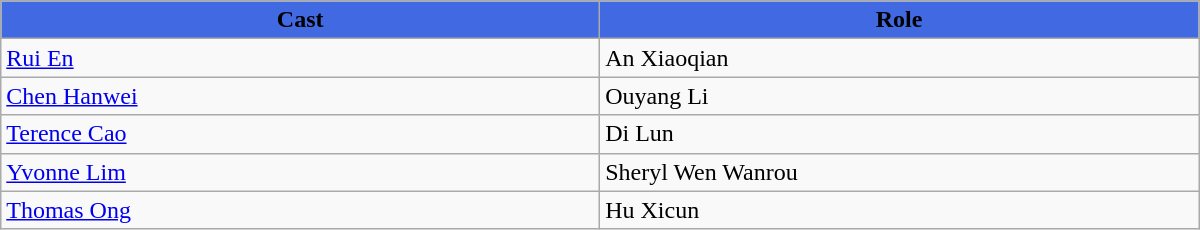<table class="wikitable">
<tr>
<th style="background:RoyalBlue; width:17%">Cast</th>
<th style="background:RoyalBlue; width:17%">Role</th>
</tr>
<tr>
<td><a href='#'>Rui En</a></td>
<td>An Xiaoqian</td>
</tr>
<tr>
<td><a href='#'>Chen Hanwei</a></td>
<td>Ouyang Li</td>
</tr>
<tr>
<td><a href='#'>Terence Cao</a></td>
<td>Di Lun</td>
</tr>
<tr>
<td><a href='#'>Yvonne Lim</a></td>
<td>Sheryl Wen Wanrou</td>
</tr>
<tr>
<td><a href='#'>Thomas Ong</a></td>
<td>Hu Xicun</td>
</tr>
</table>
